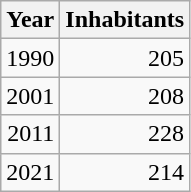<table cellspacing="0" cellpadding="0">
<tr>
<td valign="top"><br><table class="wikitable sortable zebra hintergrundfarbe5">
<tr>
<th>Year</th>
<th>Inhabitants</th>
</tr>
<tr align="right">
<td>1990</td>
<td>205</td>
</tr>
<tr align="right">
<td>2001</td>
<td>208</td>
</tr>
<tr align="right">
<td>2011</td>
<td>228</td>
</tr>
<tr align="right">
<td>2021</td>
<td>214</td>
</tr>
</table>
</td>
</tr>
</table>
